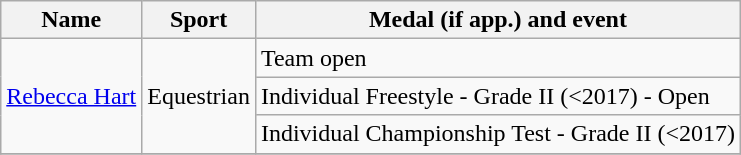<table class="wikitable">
<tr>
<th>Name</th>
<th>Sport</th>
<th>Medal (if app.) and event</th>
</tr>
<tr>
<td rowspan=3> <a href='#'>Rebecca Hart</a></td>
<td rowspan=3>Equestrian</td>
<td>Team open</td>
</tr>
<tr>
<td>Individual Freestyle - Grade II (<2017) - Open</td>
</tr>
<tr>
<td>Individual Championship Test - Grade II (<2017)</td>
</tr>
<tr>
</tr>
</table>
